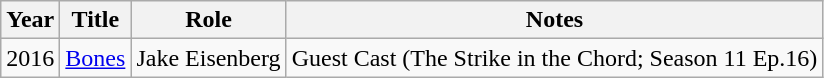<table class="wikitable">
<tr>
<th>Year</th>
<th>Title</th>
<th>Role</th>
<th>Notes</th>
</tr>
<tr>
<td>2016</td>
<td><a href='#'>Bones</a></td>
<td>Jake Eisenberg</td>
<td>Guest Cast (The Strike in the Chord; Season 11 Ep.16)</td>
</tr>
</table>
